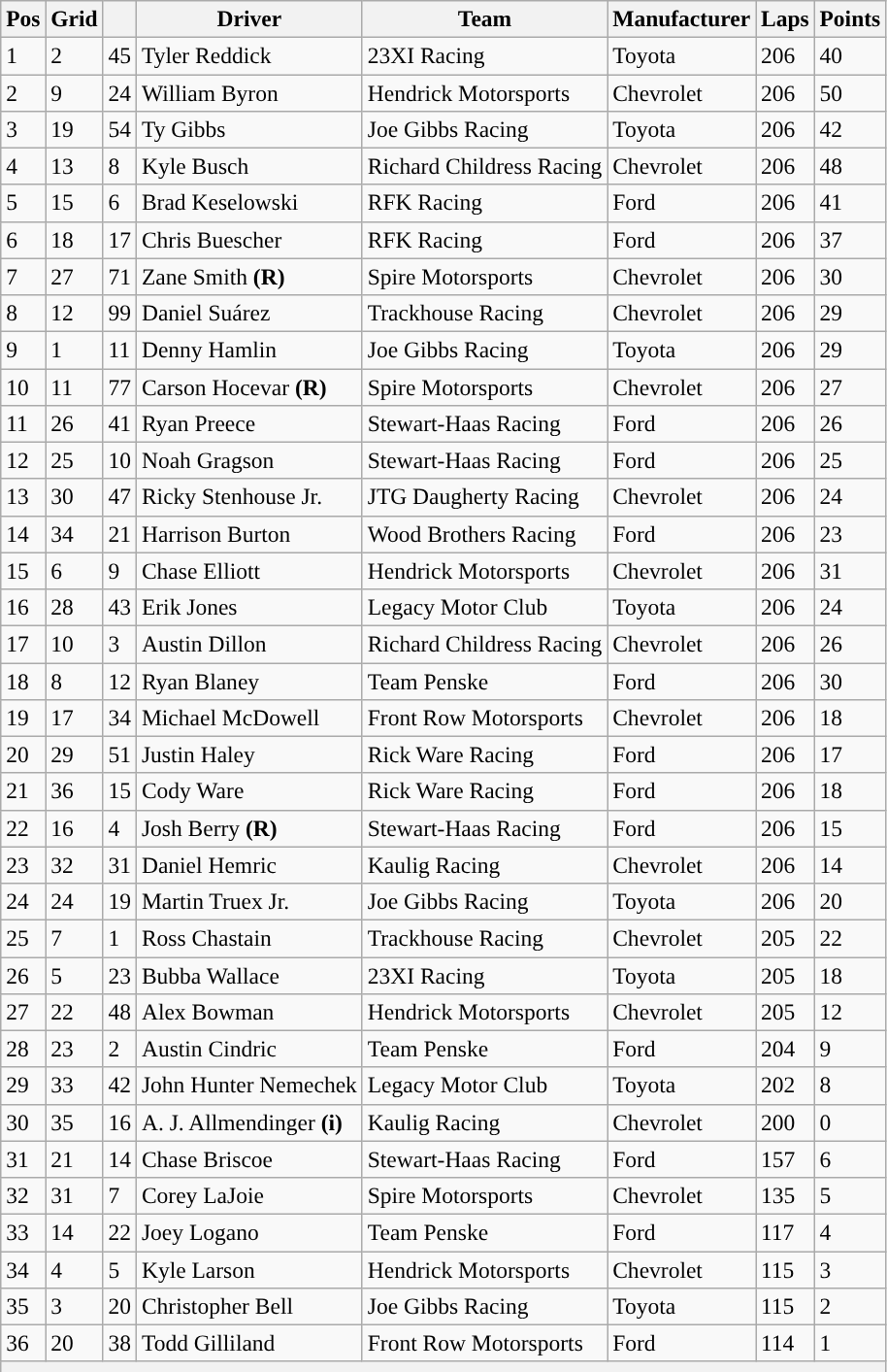<table class="wikitable" style="font-size:98%">
<tr>
<th>Pos</th>
<th>Grid</th>
<th></th>
<th>Driver</th>
<th>Team</th>
<th>Manufacturer</th>
<th>Laps</th>
<th>Points</th>
</tr>
<tr>
<td>1</td>
<td>2</td>
<td>45</td>
<td>Tyler Reddick</td>
<td>23XI Racing</td>
<td>Toyota</td>
<td>206</td>
<td>40</td>
</tr>
<tr>
<td>2</td>
<td>9</td>
<td>24</td>
<td>William Byron</td>
<td>Hendrick Motorsports</td>
<td>Chevrolet</td>
<td>206</td>
<td>50</td>
</tr>
<tr>
<td>3</td>
<td>19</td>
<td>54</td>
<td>Ty Gibbs</td>
<td>Joe Gibbs Racing</td>
<td>Toyota</td>
<td>206</td>
<td>42</td>
</tr>
<tr>
<td>4</td>
<td>13</td>
<td>8</td>
<td>Kyle Busch</td>
<td>Richard Childress Racing</td>
<td>Chevrolet</td>
<td>206</td>
<td>48</td>
</tr>
<tr>
<td>5</td>
<td>15</td>
<td>6</td>
<td>Brad Keselowski</td>
<td>RFK Racing</td>
<td>Ford</td>
<td>206</td>
<td>41</td>
</tr>
<tr>
<td>6</td>
<td>18</td>
<td>17</td>
<td>Chris Buescher</td>
<td>RFK Racing</td>
<td>Ford</td>
<td>206</td>
<td>37</td>
</tr>
<tr>
<td>7</td>
<td>27</td>
<td>71</td>
<td>Zane Smith <strong>(R)</strong></td>
<td>Spire Motorsports</td>
<td>Chevrolet</td>
<td>206</td>
<td>30</td>
</tr>
<tr>
<td>8</td>
<td>12</td>
<td>99</td>
<td>Daniel Suárez</td>
<td>Trackhouse Racing</td>
<td>Chevrolet</td>
<td>206</td>
<td>29</td>
</tr>
<tr>
<td>9</td>
<td>1</td>
<td>11</td>
<td>Denny Hamlin</td>
<td>Joe Gibbs Racing</td>
<td>Toyota</td>
<td>206</td>
<td>29</td>
</tr>
<tr>
<td>10</td>
<td>11</td>
<td>77</td>
<td>Carson Hocevar <strong>(R)</strong></td>
<td>Spire Motorsports</td>
<td>Chevrolet</td>
<td>206</td>
<td>27</td>
</tr>
<tr>
<td>11</td>
<td>26</td>
<td>41</td>
<td>Ryan Preece</td>
<td>Stewart-Haas Racing</td>
<td>Ford</td>
<td>206</td>
<td>26</td>
</tr>
<tr>
<td>12</td>
<td>25</td>
<td>10</td>
<td>Noah Gragson</td>
<td>Stewart-Haas Racing</td>
<td>Ford</td>
<td>206</td>
<td>25</td>
</tr>
<tr>
<td>13</td>
<td>30</td>
<td>47</td>
<td>Ricky Stenhouse Jr.</td>
<td>JTG Daugherty Racing</td>
<td>Chevrolet</td>
<td>206</td>
<td>24</td>
</tr>
<tr>
<td>14</td>
<td>34</td>
<td>21</td>
<td>Harrison Burton</td>
<td>Wood Brothers Racing</td>
<td>Ford</td>
<td>206</td>
<td>23</td>
</tr>
<tr>
<td>15</td>
<td>6</td>
<td>9</td>
<td>Chase Elliott</td>
<td>Hendrick Motorsports</td>
<td>Chevrolet</td>
<td>206</td>
<td>31</td>
</tr>
<tr>
<td>16</td>
<td>28</td>
<td>43</td>
<td>Erik Jones</td>
<td>Legacy Motor Club</td>
<td>Toyota</td>
<td>206</td>
<td>24</td>
</tr>
<tr>
<td>17</td>
<td>10</td>
<td>3</td>
<td>Austin Dillon</td>
<td>Richard Childress Racing</td>
<td>Chevrolet</td>
<td>206</td>
<td>26</td>
</tr>
<tr>
<td>18</td>
<td>8</td>
<td>12</td>
<td>Ryan Blaney</td>
<td>Team Penske</td>
<td>Ford</td>
<td>206</td>
<td>30</td>
</tr>
<tr>
<td>19</td>
<td>17</td>
<td>34</td>
<td>Michael McDowell</td>
<td>Front Row Motorsports</td>
<td>Chevrolet</td>
<td>206</td>
<td>18</td>
</tr>
<tr>
<td>20</td>
<td>29</td>
<td>51</td>
<td>Justin Haley</td>
<td>Rick Ware Racing</td>
<td>Ford</td>
<td>206</td>
<td>17</td>
</tr>
<tr>
<td>21</td>
<td>36</td>
<td>15</td>
<td>Cody Ware</td>
<td>Rick Ware Racing</td>
<td>Ford</td>
<td>206</td>
<td>18</td>
</tr>
<tr>
<td>22</td>
<td>16</td>
<td>4</td>
<td>Josh Berry <strong>(R)</strong></td>
<td>Stewart-Haas Racing</td>
<td>Ford</td>
<td>206</td>
<td>15</td>
</tr>
<tr>
<td>23</td>
<td>32</td>
<td>31</td>
<td>Daniel Hemric</td>
<td>Kaulig Racing</td>
<td>Chevrolet</td>
<td>206</td>
<td>14</td>
</tr>
<tr>
<td>24</td>
<td>24</td>
<td>19</td>
<td>Martin Truex Jr.</td>
<td>Joe Gibbs Racing</td>
<td>Toyota</td>
<td>206</td>
<td>20</td>
</tr>
<tr>
<td>25</td>
<td>7</td>
<td>1</td>
<td>Ross Chastain</td>
<td>Trackhouse Racing</td>
<td>Chevrolet</td>
<td>205</td>
<td>22</td>
</tr>
<tr>
<td>26</td>
<td>5</td>
<td>23</td>
<td>Bubba Wallace</td>
<td>23XI Racing</td>
<td>Toyota</td>
<td>205</td>
<td>18</td>
</tr>
<tr>
<td>27</td>
<td>22</td>
<td>48</td>
<td>Alex Bowman</td>
<td>Hendrick Motorsports</td>
<td>Chevrolet</td>
<td>205</td>
<td>12</td>
</tr>
<tr>
<td>28</td>
<td>23</td>
<td>2</td>
<td>Austin Cindric</td>
<td>Team Penske</td>
<td>Ford</td>
<td>204</td>
<td>9</td>
</tr>
<tr>
<td>29</td>
<td>33</td>
<td>42</td>
<td>John Hunter Nemechek</td>
<td>Legacy Motor Club</td>
<td>Toyota</td>
<td>202</td>
<td>8</td>
</tr>
<tr>
<td>30</td>
<td>35</td>
<td>16</td>
<td>A. J. Allmendinger <strong>(i)</strong></td>
<td>Kaulig Racing</td>
<td>Chevrolet</td>
<td>200</td>
<td>0</td>
</tr>
<tr>
<td>31</td>
<td>21</td>
<td>14</td>
<td>Chase Briscoe</td>
<td>Stewart-Haas Racing</td>
<td>Ford</td>
<td>157</td>
<td>6</td>
</tr>
<tr>
<td>32</td>
<td>31</td>
<td>7</td>
<td>Corey LaJoie</td>
<td>Spire Motorsports</td>
<td>Chevrolet</td>
<td>135</td>
<td>5</td>
</tr>
<tr>
<td>33</td>
<td>14</td>
<td>22</td>
<td>Joey Logano</td>
<td>Team Penske</td>
<td>Ford</td>
<td>117</td>
<td>4</td>
</tr>
<tr>
<td>34</td>
<td>4</td>
<td>5</td>
<td>Kyle Larson</td>
<td>Hendrick Motorsports</td>
<td>Chevrolet</td>
<td>115</td>
<td>3</td>
</tr>
<tr>
<td>35</td>
<td>3</td>
<td>20</td>
<td>Christopher Bell</td>
<td>Joe Gibbs Racing</td>
<td>Toyota</td>
<td>115</td>
<td>2</td>
</tr>
<tr>
<td>36</td>
<td>20</td>
<td>38</td>
<td>Todd Gilliland</td>
<td>Front Row Motorsports</td>
<td>Ford</td>
<td>114</td>
<td>1</td>
</tr>
<tr>
<th colspan="8"></th>
</tr>
</table>
